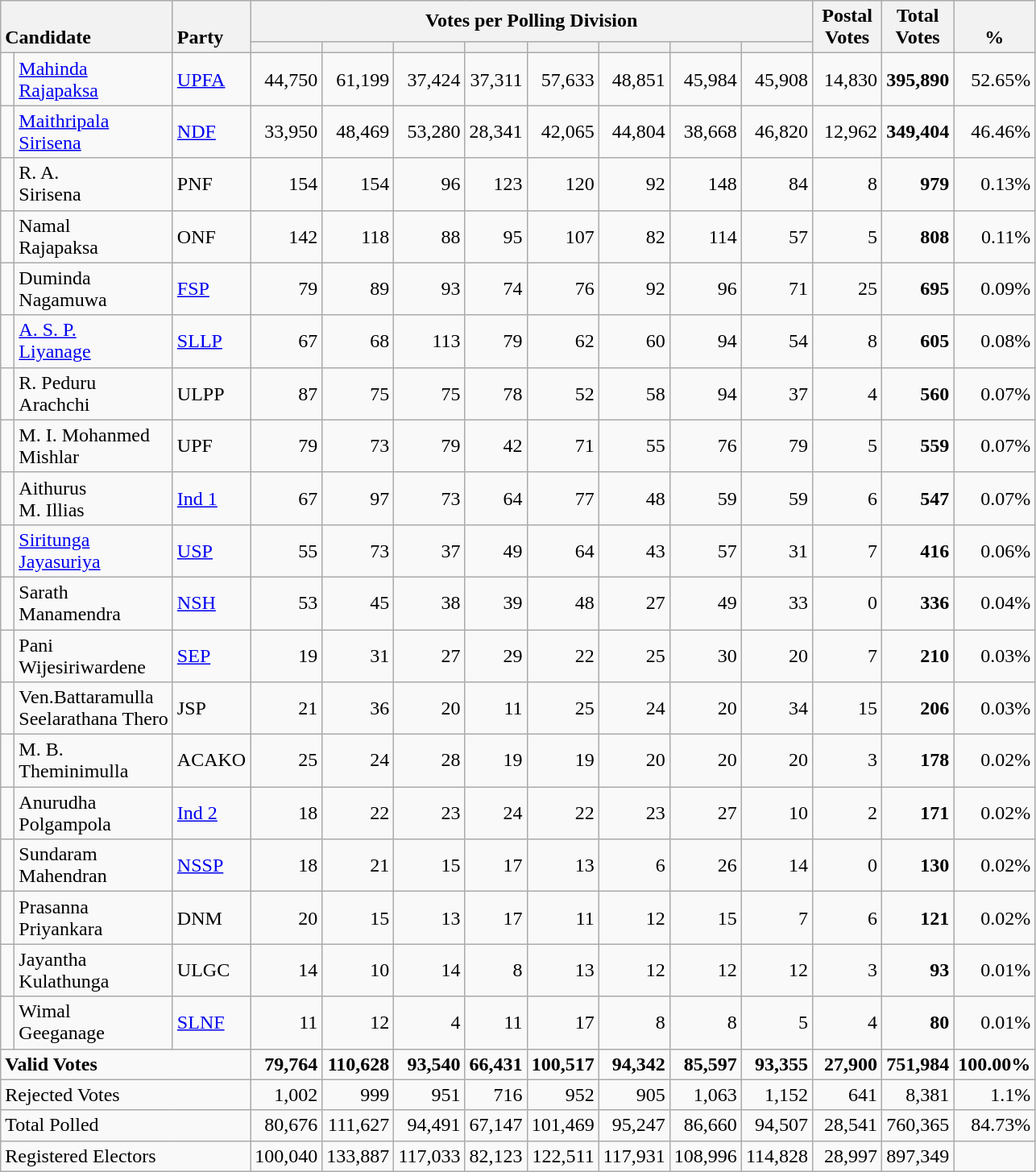<table class="wikitable" border="1" style="text-align:right;">
<tr>
<th style="text-align:left; vertical-align:bottom;" rowspan="2" colspan="2">Candidate</th>
<th rowspan="2" style="vertical-align:bottom; text-align:left; width:40px;">Party</th>
<th colspan=8>Votes per Polling Division</th>
<th rowspan="2" style="vertical-align:bottom; text-align:center; width:50px;">Postal<br>Votes</th>
<th rowspan="2" style="vertical-align:bottom; text-align:center; width:50px;">Total Votes</th>
<th rowspan="2" style="vertical-align:bottom; text-align:center; width:50px;">%</th>
</tr>
<tr>
<th></th>
<th></th>
<th></th>
<th></th>
<th></th>
<th></th>
<th></th>
<th></th>
</tr>
<tr>
<td bgcolor=> </td>
<td align=left><a href='#'>Mahinda<br>Rajapaksa</a></td>
<td align=left><a href='#'>UPFA</a></td>
<td>44,750</td>
<td>61,199</td>
<td>37,424</td>
<td>37,311</td>
<td>57,633</td>
<td>48,851</td>
<td>45,984</td>
<td>45,908</td>
<td>14,830</td>
<td><strong>395,890</strong></td>
<td>52.65%</td>
</tr>
<tr>
<td bgcolor=> </td>
<td align=left><a href='#'>Maithripala<br>Sirisena</a></td>
<td align=left><a href='#'>NDF</a></td>
<td>33,950</td>
<td>48,469</td>
<td>53,280</td>
<td>28,341</td>
<td>42,065</td>
<td>44,804</td>
<td>38,668</td>
<td>46,820</td>
<td>12,962</td>
<td><strong>349,404</strong></td>
<td>46.46%</td>
</tr>
<tr>
<td bgcolor=> </td>
<td align=left>R. A.<br>Sirisena</td>
<td align=left>PNF</td>
<td>154</td>
<td>154</td>
<td>96</td>
<td>123</td>
<td>120</td>
<td>92</td>
<td>148</td>
<td>84</td>
<td>8</td>
<td><strong>979</strong></td>
<td>0.13%</td>
</tr>
<tr>
<td bgcolor=> </td>
<td align=left>Namal<br>Rajapaksa</td>
<td align=left>ONF</td>
<td>142</td>
<td>118</td>
<td>88</td>
<td>95</td>
<td>107</td>
<td>82</td>
<td>114</td>
<td>57</td>
<td>5</td>
<td><strong>808</strong></td>
<td>0.11%</td>
</tr>
<tr>
<td bgcolor=> </td>
<td align=left>Duminda<br>Nagamuwa</td>
<td align=left><a href='#'>FSP</a></td>
<td>79</td>
<td>89</td>
<td>93</td>
<td>74</td>
<td>76</td>
<td>92</td>
<td>96</td>
<td>71</td>
<td>25</td>
<td><strong>695</strong></td>
<td>0.09%</td>
</tr>
<tr>
<td bgcolor=> </td>
<td align=left><a href='#'>A. S. P.<br>Liyanage</a></td>
<td align=left><a href='#'>SLLP</a></td>
<td>67</td>
<td>68</td>
<td>113</td>
<td>79</td>
<td>62</td>
<td>60</td>
<td>94</td>
<td>54</td>
<td>8</td>
<td><strong>605</strong></td>
<td>0.08%</td>
</tr>
<tr>
<td bgcolor=> </td>
<td align=left>R. Peduru<br>Arachchi</td>
<td align=left>ULPP</td>
<td>87</td>
<td>75</td>
<td>75</td>
<td>78</td>
<td>52</td>
<td>58</td>
<td>94</td>
<td>37</td>
<td>4</td>
<td><strong>560</strong></td>
<td>0.07%</td>
</tr>
<tr>
<td bgcolor=> </td>
<td align=left>M. I. Mohanmed<br>Mishlar</td>
<td align=left>UPF</td>
<td>79</td>
<td>73</td>
<td>79</td>
<td>42</td>
<td>71</td>
<td>55</td>
<td>76</td>
<td>79</td>
<td>5</td>
<td><strong>559</strong></td>
<td>0.07%</td>
</tr>
<tr>
<td bgcolor=> </td>
<td align=left>Aithurus<br>M. Illias</td>
<td align=left><a href='#'>Ind 1</a></td>
<td>67</td>
<td>97</td>
<td>73</td>
<td>64</td>
<td>77</td>
<td>48</td>
<td>59</td>
<td>59</td>
<td>6</td>
<td><strong>547</strong></td>
<td>0.07%</td>
</tr>
<tr>
<td bgcolor=> </td>
<td align=left><a href='#'>Siritunga<br>Jayasuriya</a></td>
<td align=left><a href='#'>USP</a></td>
<td>55</td>
<td>73</td>
<td>37</td>
<td>49</td>
<td>64</td>
<td>43</td>
<td>57</td>
<td>31</td>
<td>7</td>
<td><strong>416</strong></td>
<td>0.06%</td>
</tr>
<tr>
<td bgcolor=> </td>
<td align=left>Sarath<br>Manamendra</td>
<td align=left><a href='#'>NSH</a></td>
<td>53</td>
<td>45</td>
<td>38</td>
<td>39</td>
<td>48</td>
<td>27</td>
<td>49</td>
<td>33</td>
<td>0</td>
<td><strong>336</strong></td>
<td>0.04%</td>
</tr>
<tr>
<td bgcolor=> </td>
<td align=left>Pani<br>Wijesiriwardene</td>
<td align=left><a href='#'>SEP</a></td>
<td>19</td>
<td>31</td>
<td>27</td>
<td>29</td>
<td>22</td>
<td>25</td>
<td>30</td>
<td>20</td>
<td>7</td>
<td><strong>210</strong></td>
<td>0.03%</td>
</tr>
<tr>
<td bgcolor=> </td>
<td align=left>Ven.Battaramulla<br>Seelarathana Thero</td>
<td align=left>JSP</td>
<td>21</td>
<td>36</td>
<td>20</td>
<td>11</td>
<td>25</td>
<td>24</td>
<td>20</td>
<td>34</td>
<td>15</td>
<td><strong>206</strong></td>
<td>0.03%</td>
</tr>
<tr>
<td bgcolor=> </td>
<td align=left>M. B.<br>Theminimulla</td>
<td align=left>ACAKO</td>
<td>25</td>
<td>24</td>
<td>28</td>
<td>19</td>
<td>19</td>
<td>20</td>
<td>20</td>
<td>20</td>
<td>3</td>
<td><strong>178</strong></td>
<td>0.02%</td>
</tr>
<tr>
<td bgcolor=> </td>
<td align=left>Anurudha<br>Polgampola</td>
<td align=left><a href='#'>Ind 2</a></td>
<td>18</td>
<td>22</td>
<td>23</td>
<td>24</td>
<td>22</td>
<td>23</td>
<td>27</td>
<td>10</td>
<td>2</td>
<td><strong>171</strong></td>
<td>0.02%</td>
</tr>
<tr>
<td bgcolor=> </td>
<td align=left>Sundaram<br>Mahendran</td>
<td align=left><a href='#'>NSSP</a></td>
<td>18</td>
<td>21</td>
<td>15</td>
<td>17</td>
<td>13</td>
<td>6</td>
<td>26</td>
<td>14</td>
<td>0</td>
<td><strong>130</strong></td>
<td>0.02%</td>
</tr>
<tr>
<td bgcolor=> </td>
<td align=left>Prasanna<br>Priyankara</td>
<td align=left>DNM</td>
<td>20</td>
<td>15</td>
<td>13</td>
<td>17</td>
<td>11</td>
<td>12</td>
<td>15</td>
<td>7</td>
<td>6</td>
<td><strong>121</strong></td>
<td>0.02%</td>
</tr>
<tr>
<td bgcolor=> </td>
<td align=left>Jayantha<br>Kulathunga</td>
<td align=left>ULGC</td>
<td>14</td>
<td>10</td>
<td>14</td>
<td>8</td>
<td>13</td>
<td>12</td>
<td>12</td>
<td>12</td>
<td>3</td>
<td><strong>93</strong></td>
<td>0.01%</td>
</tr>
<tr>
<td bgcolor=> </td>
<td align=left>Wimal<br>Geeganage</td>
<td align=left><a href='#'>SLNF</a></td>
<td>11</td>
<td>12</td>
<td>4</td>
<td>11</td>
<td>17</td>
<td>8</td>
<td>8</td>
<td>5</td>
<td>4</td>
<td><strong>80</strong></td>
<td>0.01%</td>
</tr>
<tr style="font-weight:bold">
<td style="text-align:left;" colspan="3">Valid Votes</td>
<td>79,764</td>
<td>110,628</td>
<td>93,540</td>
<td>66,431</td>
<td>100,517</td>
<td>94,342</td>
<td>85,597</td>
<td>93,355</td>
<td>27,900</td>
<td>751,984</td>
<td>100.00%</td>
</tr>
<tr>
<td style="text-align:left;" colspan="3">Rejected Votes</td>
<td>1,002</td>
<td>999</td>
<td>951</td>
<td>716</td>
<td>952</td>
<td>905</td>
<td>1,063</td>
<td>1,152</td>
<td>641</td>
<td>8,381</td>
<td>1.1%</td>
</tr>
<tr>
<td style="text-align:left;" colspan="3">Total Polled</td>
<td>80,676</td>
<td>111,627</td>
<td>94,491</td>
<td>67,147</td>
<td>101,469</td>
<td>95,247</td>
<td>86,660</td>
<td>94,507</td>
<td>28,541</td>
<td>760,365</td>
<td>84.73%</td>
</tr>
<tr>
<td style="text-align:left;" colspan="3">Registered Electors</td>
<td>100,040</td>
<td>133,887</td>
<td>117,033</td>
<td>82,123</td>
<td>122,511</td>
<td>117,931</td>
<td>108,996</td>
<td>114,828</td>
<td>28,997</td>
<td>897,349</td>
<td></td>
</tr>
</table>
